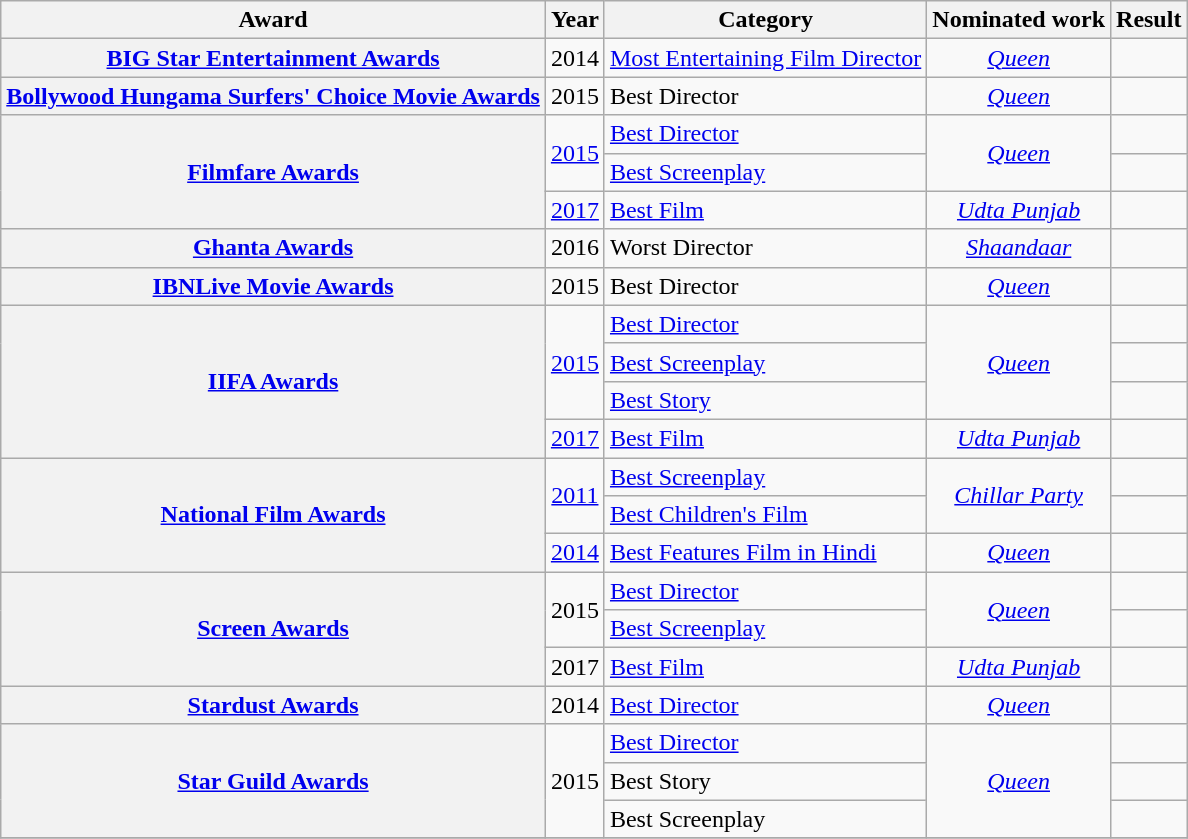<table class="wikitable sortable plainrowheaders">
<tr>
<th>Award</th>
<th>Year</th>
<th>Category</th>
<th>Nominated work</th>
<th>Result</th>
</tr>
<tr>
<th scope="row"><a href='#'>BIG Star Entertainment Awards</a></th>
<td style="text-align:center;">2014</td>
<td><a href='#'>Most Entertaining Film Director</a></td>
<td style="text-align:center;"><em><a href='#'>Queen</a></em></td>
<td></td>
</tr>
<tr>
<th scope="row"><a href='#'>Bollywood Hungama Surfers' Choice Movie Awards</a></th>
<td style="text-align:center;">2015</td>
<td>Best Director</td>
<td style="text-align:center;"><em><a href='#'>Queen</a></em></td>
<td></td>
</tr>
<tr>
<th scope="row" rowspan=3><a href='#'>Filmfare Awards</a></th>
<td style="text-align:center;" rowspan=2><a href='#'>2015</a></td>
<td><a href='#'>Best Director</a></td>
<td style="text-align:center;" rowspan=2><em><a href='#'>Queen</a></em></td>
<td></td>
</tr>
<tr>
<td><a href='#'>Best Screenplay</a></td>
<td></td>
</tr>
<tr>
<td style="text-align:center;"><a href='#'>2017</a></td>
<td><a href='#'>Best Film</a></td>
<td style="text-align:center;"><em><a href='#'>Udta Punjab</a></em></td>
<td></td>
</tr>
<tr>
<th scope="row"><a href='#'>Ghanta Awards</a></th>
<td style="text-align:center;">2016</td>
<td>Worst Director</td>
<td style="text-align:center;"><em><a href='#'>Shaandaar</a></em></td>
<td></td>
</tr>
<tr>
<th scope="row"><a href='#'>IBNLive Movie Awards</a></th>
<td style="text-align:center;">2015</td>
<td>Best Director</td>
<td style="text-align:center;"><em><a href='#'>Queen</a></em></td>
<td></td>
</tr>
<tr>
<th scope="row" rowspan="4"><a href='#'>IIFA Awards</a></th>
<td style="text-align:center;" rowspan="3"><a href='#'>2015</a></td>
<td><a href='#'>Best Director</a></td>
<td style="text-align:center;" rowspan="3"><em><a href='#'>Queen</a></em></td>
<td></td>
</tr>
<tr>
<td><a href='#'>Best Screenplay</a></td>
<td></td>
</tr>
<tr>
<td><a href='#'>Best Story</a></td>
<td></td>
</tr>
<tr>
<td style="text-align:center;"><a href='#'>2017</a></td>
<td><a href='#'>Best Film</a></td>
<td style="text-align:center;"><em><a href='#'>Udta Punjab</a></em></td>
<td></td>
</tr>
<tr>
<th scope="row" rowspan="3"><a href='#'>National Film Awards</a></th>
<td style="text-align:center;" rowspan="2"><a href='#'>2011</a></td>
<td><a href='#'>Best Screenplay</a></td>
<td style="text-align:center;" rowspan="2"><em><a href='#'>Chillar Party</a></em></td>
<td></td>
</tr>
<tr>
<td><a href='#'>Best Children's Film</a></td>
<td></td>
</tr>
<tr>
<td style="text-align:center;"><a href='#'>2014</a></td>
<td><a href='#'>Best Features Film in Hindi</a></td>
<td style="text-align:center;"><em><a href='#'>Queen</a></em></td>
<td></td>
</tr>
<tr>
<th scope="row" rowspan="3"><a href='#'>Screen Awards</a></th>
<td style="text-align:center;" rowspan="2">2015</td>
<td><a href='#'>Best Director</a></td>
<td style="text-align:center;" rowspan="2"><em><a href='#'>Queen</a></em></td>
<td></td>
</tr>
<tr>
<td><a href='#'>Best Screenplay</a></td>
<td></td>
</tr>
<tr>
<td style="text-align:center;">2017</td>
<td><a href='#'>Best Film</a></td>
<td style="text-align:center;"><em><a href='#'>Udta Punjab</a></em></td>
<td></td>
</tr>
<tr>
<th scope="row"><a href='#'>Stardust Awards</a></th>
<td style="text-align:center;">2014</td>
<td><a href='#'>Best Director</a></td>
<td style="text-align:center;"><em><a href='#'>Queen</a></em></td>
<td></td>
</tr>
<tr>
<th scope="row"rowspan="3"><a href='#'>Star Guild Awards</a></th>
<td style="text-align:center;" rowspan=3>2015</td>
<td><a href='#'>Best Director</a></td>
<td style="text-align:center;" rowspan="3"><em><a href='#'>Queen</a></em></td>
<td></td>
</tr>
<tr>
<td>Best Story</td>
<td></td>
</tr>
<tr>
<td>Best Screenplay</td>
<td></td>
</tr>
<tr>
</tr>
</table>
